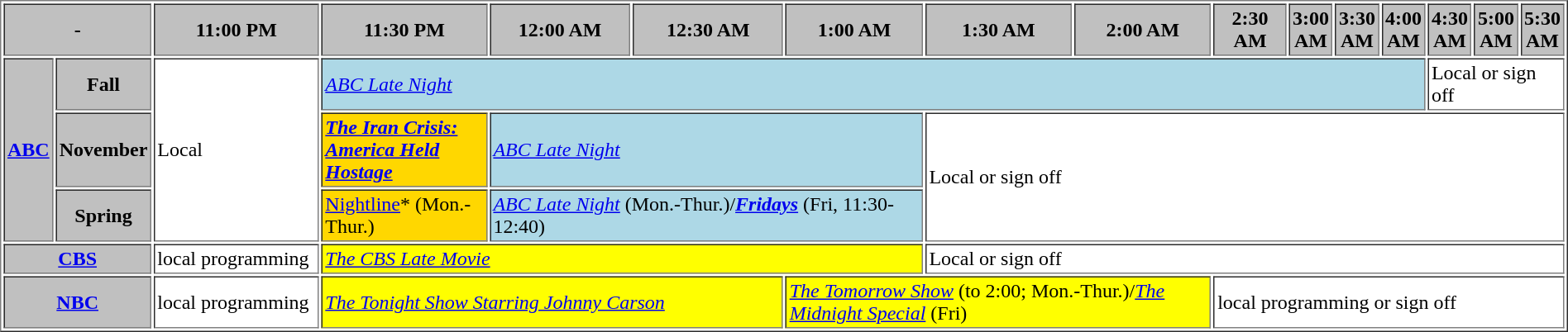<table border="1" cellpadding="2">
<tr>
<th bgcolor="#C0C0C0" colspan=2>-</th>
<th width="13%" bgcolor="#C0C0C0">11:00 PM</th>
<th width="14%" bgcolor="#C0C0C0">11:30 PM</th>
<th width="13%" bgcolor="#C0C0C0">12:00 AM</th>
<th width="14%" bgcolor="#C0C0C0">12:30 AM</th>
<th width="13%" bgcolor="#C0C0C0">1:00 AM</th>
<th width="14%" bgcolor="#C0C0C0">1:30 AM</th>
<th width="13%" bgcolor="#C0C0C0">2:00 AM</th>
<th width="14%" bgcolor="#C0C0C0">2:30 AM</th>
<th width="13%" bgcolor="#C0C0C0">3:00 AM</th>
<th width="14%" bgcolor="#C0C0C0">3:30 AM</th>
<th width="13%" bgcolor="#C0C0C0">4:00 AM</th>
<th width="14%" bgcolor="#C0C0C0">4:30 AM</th>
<th width="13%" bgcolor="#C0C0C0">5:00 AM</th>
<th width="14%" bgcolor="#C0C0C0">5:30 AM</th>
</tr>
<tr>
<th bgcolor="#C0C0C0" rowspan=3><a href='#'>ABC</a></th>
<th bgcolor=#C0C0C0>Fall</th>
<td bgcolor="white" rowspan=3>Local</td>
<td bgcolor="lightblue" colspan="10"><em><a href='#'>ABC Late Night</a></em></td>
<td bgcolor="white" colspan="3">Local or sign off</td>
</tr>
<tr>
<th bgcolor=#C0C0C0>November</th>
<td bgcolor="gold"><strong><em><a href='#'>The Iran Crisis: America Held Hostage</a></em></strong></td>
<td bgcolor="lightblue" colspan="3"><em><a href='#'>ABC Late Night</a></em></td>
<td bgcolor="white" colspan="9" rowspan=2>Local or sign off</td>
</tr>
<tr>
<th bgcolor=#C0C0C0>Spring</th>
<td bgcolor="gold"><a href='#'>Nightline</a>* (Mon.-Thur.)</td>
<td bgcolor="lightblue" colspan="3"><em><a href='#'>ABC Late Night</a></em> (Mon.-Thur.)/<strong><a href='#'><em>Fridays</em></a></strong> (Fri, 11:30-12:40)</td>
</tr>
<tr>
<th bgcolor="#C0C0C0" colspan=2><a href='#'>CBS</a></th>
<td bgcolor="white">local programming</td>
<td bgcolor="yellow" colspan="4"><em><a href='#'>The CBS Late Movie</a></em></td>
<td bgcolor="white" colspan="9">Local or sign off</td>
</tr>
<tr>
<th bgcolor="#C0C0C0" colspan=2><a href='#'>NBC</a></th>
<td bgcolor="white">local programming</td>
<td bgcolor="yellow" colspan="3"><em><a href='#'>The Tonight Show Starring Johnny Carson</a></em></td>
<td bgcolor="yellow" colspan="3"><em><a href='#'>The Tomorrow Show</a></em> (to 2:00; Mon.-Thur.)/<a href='#'><em>The Midnight Special</em></a> (Fri)</td>
<td bgcolor="white" colspan="7">local programming or sign off</td>
</tr>
</table>
